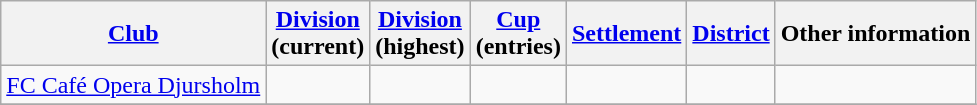<table class="wikitable" style="text-align:left">
<tr>
<th style= width="180px"><a href='#'>Club</a></th>
<th style= width="80px"><a href='#'>Division</a><br> (current)</th>
<th style= width="80px"><a href='#'>Division</a><br> (highest)</th>
<th style= width="60px"><a href='#'>Cup</a><br> (entries)</th>
<th style= width="110px"><a href='#'>Settlement</a></th>
<th style= width="110px"><a href='#'>District</a></th>
<th style= width="230px">Other information</th>
</tr>
<tr>
<td><a href='#'>FC Café Opera Djursholm</a></td>
<td></td>
<td></td>
<td></td>
<td></td>
<td></td>
<td></td>
</tr>
<tr>
</tr>
</table>
